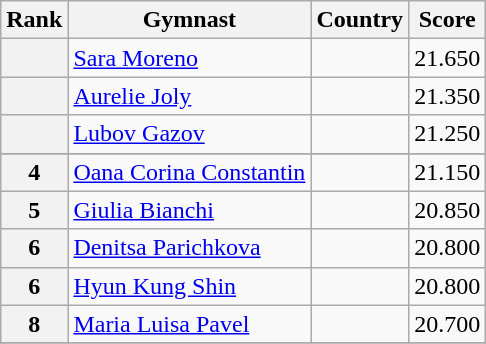<table class="wikitable sortable">
<tr>
<th>Rank</th>
<th>Gymnast</th>
<th>Country</th>
<th>Score</th>
</tr>
<tr>
<th></th>
<td><a href='#'>Sara Moreno</a></td>
<td></td>
<td>21.650</td>
</tr>
<tr>
<th></th>
<td><a href='#'>Aurelie Joly</a></td>
<td></td>
<td>21.350</td>
</tr>
<tr>
<th></th>
<td><a href='#'>Lubov Gazov</a></td>
<td></td>
<td>21.250</td>
</tr>
<tr>
</tr>
<tr>
<th>4</th>
<td><a href='#'>Oana Corina Constantin</a></td>
<td></td>
<td>21.150</td>
</tr>
<tr>
<th>5</th>
<td><a href='#'>Giulia Bianchi</a></td>
<td></td>
<td>20.850</td>
</tr>
<tr>
<th>6</th>
<td><a href='#'>Denitsa Parichkova</a></td>
<td></td>
<td>20.800</td>
</tr>
<tr>
<th>6</th>
<td><a href='#'>Hyun Kung Shin</a></td>
<td></td>
<td>20.800</td>
</tr>
<tr>
<th>8</th>
<td><a href='#'>Maria Luisa Pavel</a></td>
<td></td>
<td>20.700</td>
</tr>
<tr>
</tr>
</table>
